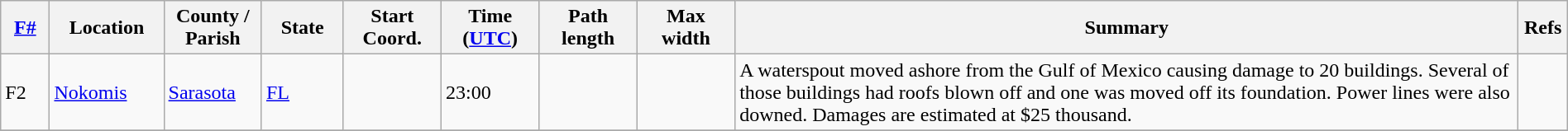<table class="wikitable sortable" style="width:100%;">
<tr>
<th scope="col"  style="width:3%; text-align:center;"><a href='#'>F#</a></th>
<th scope="col"  style="width:7%; text-align:center;" class="unsortable">Location</th>
<th scope="col"  style="width:6%; text-align:center;" class="unsortable">County / Parish</th>
<th scope="col"  style="width:5%; text-align:center;">State</th>
<th scope="col"  style="width:6%; text-align:center;">Start Coord.</th>
<th scope="col"  style="width:6%; text-align:center;">Time (<a href='#'>UTC</a>)</th>
<th scope="col"  style="width:6%; text-align:center;">Path length</th>
<th scope="col"  style="width:6%; text-align:center;">Max width</th>
<th scope="col" class="unsortable" style="width:48%; text-align:center;">Summary</th>
<th scope="col" class="unsortable" style="width:3%; text-align:center;">Refs</th>
</tr>
<tr>
<td bgcolor=>F2</td>
<td><a href='#'>Nokomis</a></td>
<td><a href='#'>Sarasota</a></td>
<td><a href='#'>FL</a></td>
<td></td>
<td>23:00</td>
<td></td>
<td></td>
<td>A waterspout moved ashore from the Gulf of Mexico causing damage to 20 buildings. Several of those buildings had roofs blown off and one was moved off its foundation. Power lines were also downed. Damages are estimated at $25 thousand.</td>
<td></td>
</tr>
<tr>
</tr>
</table>
